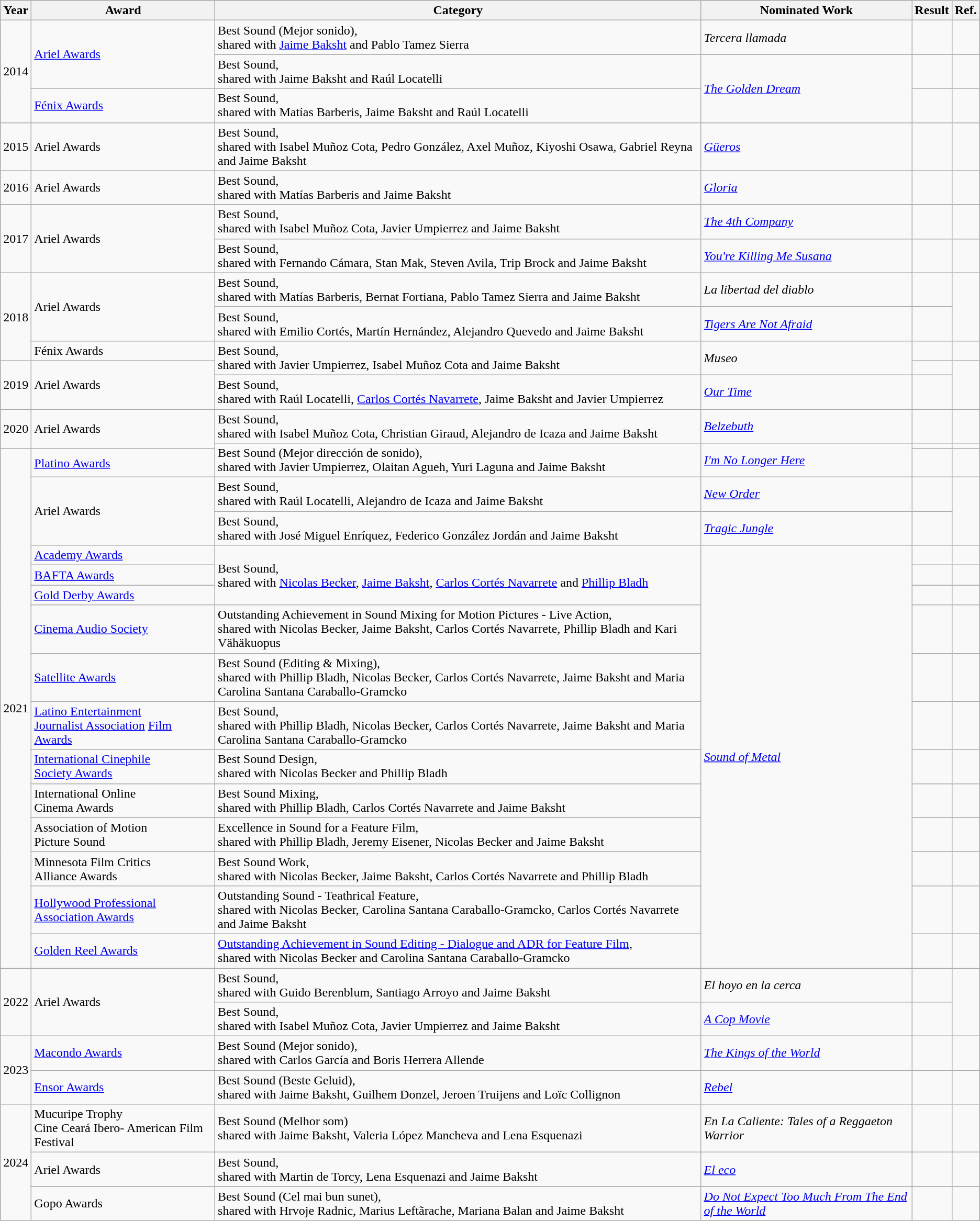<table class="wikitable sortable">
<tr>
<th>Year</th>
<th>Award</th>
<th>Category</th>
<th>Nominated Work</th>
<th>Result</th>
<th>Ref.</th>
</tr>
<tr>
<td rowspan="3">2014</td>
<td rowspan="2"><a href='#'>Ariel Awards</a></td>
<td>Best Sound (Mejor sonido),<br>shared with <a href='#'>Jaime Baksht</a> and Pablo Tamez Sierra</td>
<td><em>Tercera llamada</em></td>
<td></td>
<td></td>
</tr>
<tr>
<td>Best Sound,<br>shared with Jaime Baksht and Raúl Locatelli</td>
<td rowspan="2"><em><a href='#'>The Golden Dream</a></em></td>
<td></td>
<td></td>
</tr>
<tr>
<td><a href='#'>Fénix Awards</a></td>
<td>Best Sound,<br>shared with Matías Barberis, Jaime Baksht and Raúl Locatelli</td>
<td></td>
<td></td>
</tr>
<tr>
<td>2015</td>
<td>Ariel Awards</td>
<td>Best Sound,<br>shared with Isabel Muñoz Cota, Pedro González, Axel Muñoz, 
Kiyoshi Osawa, Gabriel Reyna and Jaime Baksht</td>
<td><em><a href='#'>Güeros</a></em></td>
<td></td>
<td></td>
</tr>
<tr>
<td>2016</td>
<td>Ariel Awards</td>
<td>Best Sound,<br>shared with Matías Barberis and Jaime Baksht</td>
<td><em><a href='#'>Gloria</a></em></td>
<td></td>
<td></td>
</tr>
<tr>
<td rowspan="2">2017</td>
<td rowspan="2">Ariel Awards</td>
<td>Best Sound,<br>shared with Isabel Muñoz Cota, Javier Umpierrez and Jaime Baksht</td>
<td><em><a href='#'>The 4th Company</a></em></td>
<td></td>
<td></td>
</tr>
<tr>
<td>Best Sound,<br>shared with Fernando Cámara, Stan Mak, Steven Avila, Trip Brock and Jaime Baksht</td>
<td><em><a href='#'>You're Killing Me Susana</a></em></td>
<td></td>
<td></td>
</tr>
<tr>
<td rowspan="3">2018</td>
<td rowspan="2">Ariel Awards</td>
<td>Best Sound,<br>shared with Matías Barberis, Bernat Fortiana, Pablo Tamez Sierra and Jaime Baksht</td>
<td><em>La libertad del diablo</em></td>
<td></td>
<td rowspan="2"></td>
</tr>
<tr>
<td>Best Sound,<br>shared with Emilio Cortés, Martín Hernández, Alejandro Quevedo and Jaime Baksht</td>
<td><em><a href='#'>Tigers Are Not Afraid</a></em></td>
<td></td>
</tr>
<tr>
<td>Fénix Awards</td>
<td rowspan="2">Best Sound,<br>shared with Javier Umpierrez, Isabel Muñoz Cota and Jaime Baksht</td>
<td rowspan="2"><em>Museo</em></td>
<td></td>
<td></td>
</tr>
<tr>
<td rowspan="2">2019</td>
<td rowspan="2">Ariel Awards</td>
<td></td>
<td rowspan="2"></td>
</tr>
<tr>
<td>Best Sound,<br>shared with Raúl Locatelli, <a href='#'>Carlos Cortés Navarrete</a>, Jaime Baksht and Javier Umpierrez</td>
<td><em><a href='#'>Our Time</a></em></td>
<td></td>
</tr>
<tr>
<td rowspan="2">2020</td>
<td rowspan="2">Ariel Awards</td>
<td>Best Sound,<br>shared with Isabel Muñoz Cota, Christian Giraud, Alejandro de Icaza and Jaime Baksht</td>
<td><em><a href='#'>Belzebuth</a></em></td>
<td></td>
<td></td>
</tr>
<tr>
<td rowspan="2">Best Sound (Mejor dirección de sonido),<br>shared with Javier Umpierrez, Olaitan Agueh, Yuri Laguna
and Jaime Baksht</td>
<td rowspan="2"><em><a href='#'>I'm No Longer Here</a></em></td>
<td></td>
<td></td>
</tr>
<tr>
<td rowspan="15">2021</td>
<td><a href='#'>Platino Awards</a></td>
<td></td>
<td></td>
</tr>
<tr>
<td rowspan="2">Ariel Awards</td>
<td>Best Sound,<br>shared with Raúl Locatelli, Alejandro de Icaza and Jaime Baksht</td>
<td><em><a href='#'>New Order</a></em></td>
<td></td>
<td rowspan="2"></td>
</tr>
<tr>
<td>Best Sound,<br>shared with José Miguel Enríquez, Federico González Jordán and
Jaime Baksht</td>
<td><em><a href='#'>Tragic Jungle</a></em></td>
<td></td>
</tr>
<tr>
<td><a href='#'>Academy Awards</a></td>
<td rowspan="3">Best Sound,<br>shared with <a href='#'>Nicolas Becker</a>, <a href='#'>Jaime Baksht</a>, <a href='#'>Carlos Cortés Navarrete</a>
and <a href='#'>Phillip Bladh</a></td>
<td rowspan="12"><em><a href='#'>Sound of Metal</a></em></td>
<td></td>
<td></td>
</tr>
<tr>
<td><a href='#'>BAFTA Awards</a></td>
<td></td>
<td></td>
</tr>
<tr>
<td><a href='#'>Gold Derby Awards</a></td>
<td></td>
<td></td>
</tr>
<tr>
<td><a href='#'>Cinema Audio Society</a></td>
<td>Outstanding Achievement in Sound Mixing for Motion Pictures - Live Action,<br>shared with Nicolas Becker, Jaime Baksht, Carlos Cortés Navarrete,
Phillip Bladh and Kari Vähäkuopus</td>
<td></td>
<td></td>
</tr>
<tr>
<td><a href='#'>Satellite Awards</a></td>
<td>Best Sound (Editing & Mixing),<br>shared with Phillip Bladh, Nicolas Becker, Carlos Cortés Navarrete,
Jaime Baksht and Maria Carolina Santana Caraballo-Gramcko</td>
<td></td>
<td></td>
</tr>
<tr>
<td><a href='#'>Latino Entertainment</a><br><a href='#'>Journalist Association</a> 
<a href='#'>Film Awards</a></td>
<td>Best Sound,<br>shared with Phillip Bladh, Nicolas Becker, Carlos Cortés Navarrete,
Jaime Baksht and Maria Carolina Santana Caraballo-Gramcko</td>
<td></td>
<td></td>
</tr>
<tr>
<td><a href='#'>International Cinephile</a><br><a href='#'>Society Awards</a></td>
<td>Best Sound Design,<br>shared with Nicolas Becker and Phillip Bladh</td>
<td></td>
<td></td>
</tr>
<tr>
<td>International Online<br>Cinema Awards</td>
<td>Best Sound Mixing,<br>shared with Phillip Bladh, Carlos Cortés Navarrete and Jaime Baksht</td>
<td></td>
<td></td>
</tr>
<tr>
<td>Association of Motion<br>Picture Sound</td>
<td>Excellence in Sound for a Feature Film,<br>shared with Phillip Bladh, Jeremy Eisener, Nicolas Becker and Jaime Baksht</td>
<td></td>
<td></td>
</tr>
<tr>
<td>Minnesota Film Critics<br>Alliance Awards</td>
<td>Best Sound Work,<br>shared with Nicolas Becker, Jaime Baksht, Carlos Cortés Navarrete
and Phillip Bladh</td>
<td></td>
<td></td>
</tr>
<tr>
<td><a href='#'>Hollywood Professional Association Awards</a></td>
<td>Outstanding Sound - Teathrical Feature,<br>shared with Nicolas Becker, Carolina Santana Caraballo-Gramcko,
Carlos Cortés Navarrete and Jaime Baksht</td>
<td></td>
<td></td>
</tr>
<tr>
<td><a href='#'>Golden Reel Awards</a></td>
<td><a href='#'>Outstanding Achievement in Sound Editing - Dialogue and ADR for Feature Film</a>,<br>shared with Nicolas Becker and Carolina Santana Caraballo-Gramcko</td>
<td></td>
<td></td>
</tr>
<tr>
<td rowspan="2">2022</td>
<td rowspan="2">Ariel Awards</td>
<td>Best Sound,<br>shared with Guido Berenblum, Santiago Arroyo and Jaime Baksht</td>
<td><em>El hoyo en la cerca</em></td>
<td></td>
<td rowspan="2"></td>
</tr>
<tr>
<td>Best Sound,<br>shared with Isabel Muñoz Cota, Javier Umpierrez and Jaime Baksht</td>
<td><em><a href='#'>A Cop Movie</a></em></td>
<td></td>
</tr>
<tr>
<td rowspan="2">2023</td>
<td><a href='#'>Macondo Awards</a></td>
<td>Best Sound (Mejor sonido),<br>shared with Carlos García and Boris Herrera Allende</td>
<td><em><a href='#'>The Kings of the World</a></em></td>
<td></td>
<td></td>
</tr>
<tr>
<td><a href='#'>Ensor Awards</a></td>
<td>Best Sound (Beste Geluid),<br>shared with Jaime Baksht, Guilhem Donzel, Jeroen Truijens and
Loïc Collignon</td>
<td><a href='#'><em>Rebel</em></a></td>
<td></td>
<td></td>
</tr>
<tr>
<td rowspan="3">2024</td>
<td>Mucuripe Trophy<br>Cine Ceará Ibero-
American
Film Festival</td>
<td>Best Sound (Melhor som)<br>shared with Jaime Baksht, Valeria López Mancheva and Lena Esquenazi</td>
<td><em>En La Caliente: Tales of a Reggaeton Warrior</em></td>
<td></td>
<td></td>
</tr>
<tr>
<td>Ariel Awards</td>
<td>Best Sound,<br>shared with Martin de Torcy, Lena Esquenazi and Jaime Baksht</td>
<td><a href='#'><em>El eco</em></a></td>
<td></td>
<td></td>
</tr>
<tr>
<td>Gopo Awards</td>
<td>Best Sound (Cel mai bun sunet),<br>shared with Hrvoje Radnic, Marius Leftãrache, Mariana Balan and
Jaime Baksht</td>
<td><a href='#'><em>Do Not Expect Too Much From The End of the World</em></a></td>
<td></td>
<td></td>
</tr>
</table>
